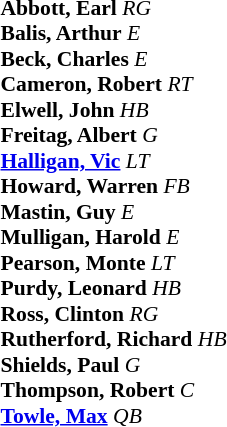<table class="toccolours" style="border-collapse:collapse; font-size:90%;">
<tr>
<td colspan="7" align="center"></td>
</tr>
<tr>
<td colspan=7 align="right"></td>
</tr>
<tr>
<td valign="top"><br><strong>Abbott, Earl</strong> <em>RG</em><br>
<strong>Balis, Arthur</strong> <em>E</em><br>
<strong>Beck, Charles</strong> <em>E</em><br>
<strong>Cameron, Robert</strong> <em>RT</em><br>
<strong>Elwell, John</strong> <em>HB</em><br>
<strong>Freitag, Albert</strong> <em>G</em><br>
<strong><a href='#'>Halligan, Vic</a></strong> <em>LT</em><br>
<strong>Howard, Warren</strong> <em>FB</em><br>
<strong>Mastin, Guy</strong> <em>E</em><br>
<strong>Mulligan, Harold</strong> <em>E</em><br>
<strong>Pearson, Monte</strong> <em>LT</em><br>
<strong>Purdy, Leonard</strong> <em>HB</em><br>
<strong>Ross, Clinton</strong> <em>RG</em><br>
<strong>Rutherford, Richard</strong> <em>HB</em><br>
<strong>Shields, Paul</strong> <em>G</em><br>
<strong>Thompson, Robert</strong> <em>C</em><br>
<strong><a href='#'>Towle, Max</a></strong> <em>QB</em></td>
</tr>
</table>
